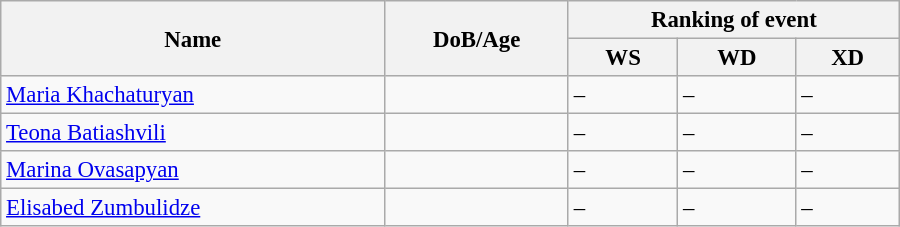<table class="wikitable" style="width:600px; font-size:95%;">
<tr>
<th rowspan="2" align="left">Name</th>
<th rowspan="2" align="left">DoB/Age</th>
<th colspan="3" align="center">Ranking of event</th>
</tr>
<tr>
<th align="center">WS</th>
<th>WD</th>
<th align="center">XD</th>
</tr>
<tr>
<td><a href='#'>Maria Khachaturyan</a></td>
<td></td>
<td>–</td>
<td>–</td>
<td>–</td>
</tr>
<tr>
<td><a href='#'>Teona Batiashvili</a></td>
<td></td>
<td>–</td>
<td>–</td>
<td>–</td>
</tr>
<tr>
<td><a href='#'>Marina Ovasapyan</a></td>
<td></td>
<td>–</td>
<td>–</td>
<td>–</td>
</tr>
<tr>
<td><a href='#'>Elisabed Zumbulidze</a></td>
<td></td>
<td>–</td>
<td>–</td>
<td>–</td>
</tr>
</table>
